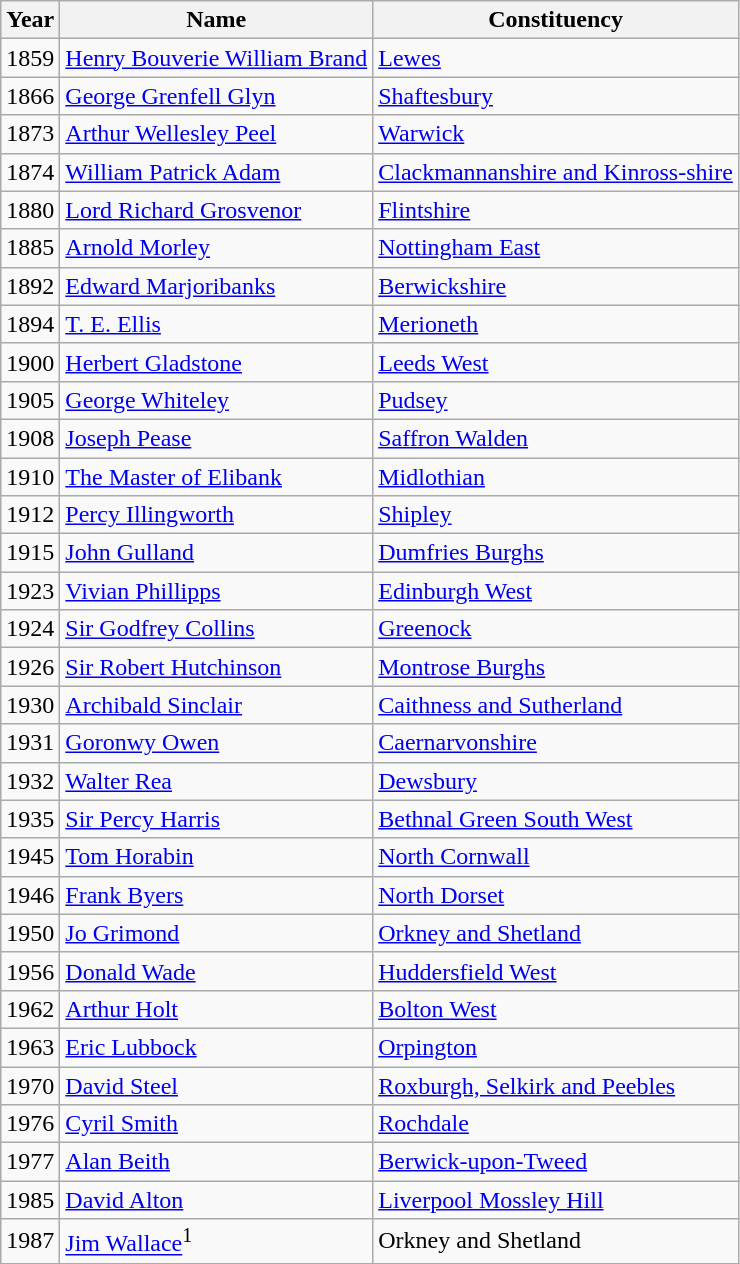<table class="wikitable sortable">
<tr>
<th>Year</th>
<th>Name</th>
<th>Constituency</th>
</tr>
<tr>
<td>1859</td>
<td><a href='#'>Henry Bouverie William Brand</a></td>
<td><a href='#'>Lewes</a></td>
</tr>
<tr>
<td>1866</td>
<td><a href='#'>George Grenfell Glyn</a></td>
<td><a href='#'>Shaftesbury</a></td>
</tr>
<tr>
<td>1873</td>
<td><a href='#'>Arthur Wellesley Peel</a></td>
<td><a href='#'>Warwick</a></td>
</tr>
<tr>
<td>1874</td>
<td><a href='#'>William Patrick Adam</a></td>
<td><a href='#'>Clackmannanshire and Kinross-shire</a></td>
</tr>
<tr>
<td>1880</td>
<td><a href='#'>Lord Richard Grosvenor</a></td>
<td><a href='#'>Flintshire</a></td>
</tr>
<tr>
<td>1885</td>
<td><a href='#'>Arnold Morley</a></td>
<td><a href='#'>Nottingham East</a></td>
</tr>
<tr>
<td>1892</td>
<td><a href='#'>Edward Marjoribanks</a></td>
<td><a href='#'>Berwickshire</a></td>
</tr>
<tr>
<td>1894</td>
<td><a href='#'>T. E. Ellis</a></td>
<td><a href='#'>Merioneth</a></td>
</tr>
<tr>
<td>1900</td>
<td><a href='#'>Herbert Gladstone</a></td>
<td><a href='#'>Leeds West</a></td>
</tr>
<tr>
<td>1905</td>
<td><a href='#'>George Whiteley</a></td>
<td><a href='#'>Pudsey</a></td>
</tr>
<tr>
<td>1908</td>
<td><a href='#'>Joseph Pease</a></td>
<td><a href='#'>Saffron Walden</a></td>
</tr>
<tr>
<td>1910</td>
<td><a href='#'>The Master of Elibank</a></td>
<td><a href='#'>Midlothian</a></td>
</tr>
<tr>
<td>1912</td>
<td><a href='#'>Percy Illingworth</a></td>
<td><a href='#'>Shipley</a></td>
</tr>
<tr>
<td>1915</td>
<td><a href='#'>John Gulland</a></td>
<td><a href='#'>Dumfries Burghs</a></td>
</tr>
<tr>
<td>1923</td>
<td><a href='#'>Vivian Phillipps</a></td>
<td><a href='#'>Edinburgh West</a></td>
</tr>
<tr>
<td>1924</td>
<td><a href='#'>Sir Godfrey Collins</a></td>
<td><a href='#'>Greenock</a></td>
</tr>
<tr>
<td>1926</td>
<td><a href='#'>Sir Robert Hutchinson</a></td>
<td><a href='#'>Montrose Burghs</a></td>
</tr>
<tr>
<td>1930</td>
<td><a href='#'>Archibald Sinclair</a></td>
<td><a href='#'>Caithness and Sutherland</a></td>
</tr>
<tr>
<td>1931</td>
<td><a href='#'>Goronwy Owen</a></td>
<td><a href='#'>Caernarvonshire</a></td>
</tr>
<tr>
<td>1932</td>
<td><a href='#'>Walter Rea</a></td>
<td><a href='#'>Dewsbury</a></td>
</tr>
<tr>
<td>1935</td>
<td><a href='#'>Sir Percy Harris</a></td>
<td><a href='#'>Bethnal Green South West</a></td>
</tr>
<tr>
<td>1945</td>
<td><a href='#'>Tom Horabin</a></td>
<td><a href='#'>North Cornwall</a></td>
</tr>
<tr>
<td>1946</td>
<td><a href='#'>Frank Byers</a></td>
<td><a href='#'>North Dorset</a></td>
</tr>
<tr>
<td>1950</td>
<td><a href='#'>Jo Grimond</a></td>
<td><a href='#'>Orkney and Shetland</a></td>
</tr>
<tr>
<td>1956</td>
<td><a href='#'>Donald Wade</a></td>
<td><a href='#'>Huddersfield West</a></td>
</tr>
<tr>
<td>1962</td>
<td><a href='#'>Arthur Holt</a></td>
<td><a href='#'>Bolton West</a></td>
</tr>
<tr>
<td>1963</td>
<td><a href='#'>Eric Lubbock</a></td>
<td><a href='#'>Orpington</a></td>
</tr>
<tr>
<td>1970</td>
<td><a href='#'>David Steel</a></td>
<td><a href='#'>Roxburgh, Selkirk and Peebles</a></td>
</tr>
<tr>
<td>1976</td>
<td><a href='#'>Cyril Smith</a></td>
<td><a href='#'>Rochdale</a></td>
</tr>
<tr>
<td>1977</td>
<td><a href='#'>Alan Beith</a></td>
<td><a href='#'>Berwick-upon-Tweed</a></td>
</tr>
<tr>
<td>1985</td>
<td><a href='#'>David Alton</a></td>
<td><a href='#'>Liverpool Mossley Hill</a></td>
</tr>
<tr>
<td>1987</td>
<td><a href='#'>Jim Wallace</a><sup>1</sup></td>
<td>Orkney and Shetland</td>
</tr>
<tr>
</tr>
</table>
